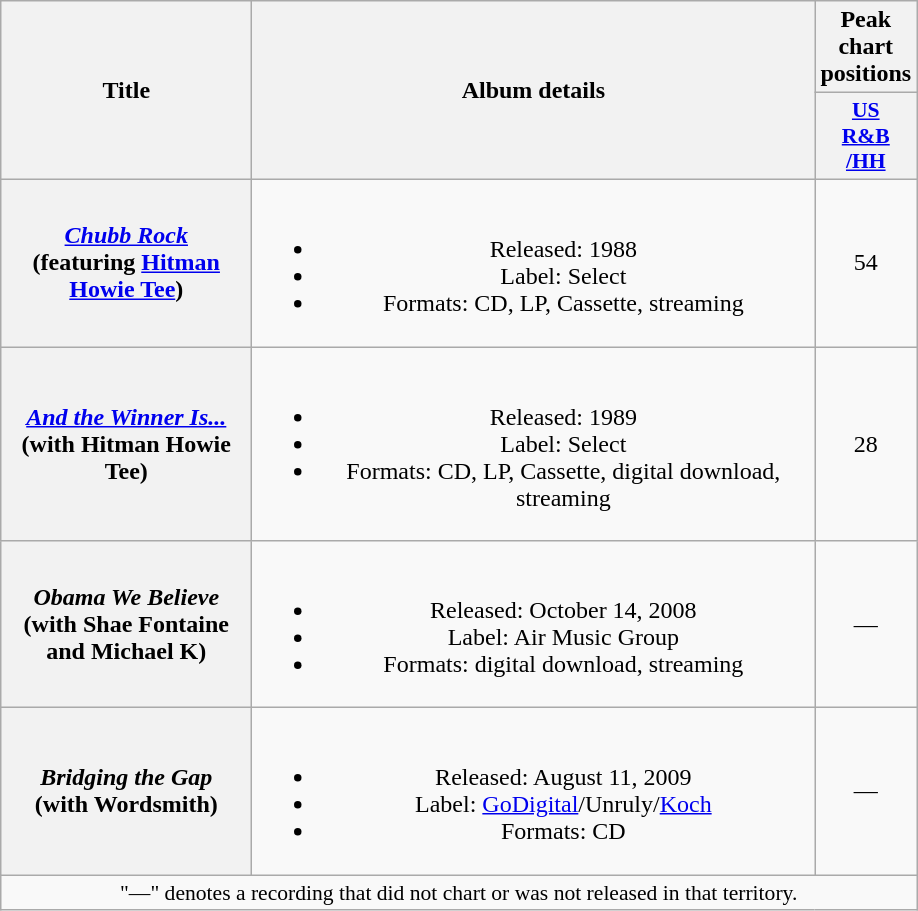<table class="wikitable plainrowheaders" style="text-align:center;">
<tr>
<th scope="col" rowspan="2" style="width:10em;">Title</th>
<th scope="col" rowspan="2" style="width:23em;">Album details</th>
<th scope="col" colspan="1">Peak chart positions</th>
</tr>
<tr>
<th scope="col" style="width:3em;font-size:90%;"><a href='#'>US<br>R&B<br>/HH</a><br></th>
</tr>
<tr>
<th scope="row"><em><a href='#'>Chubb Rock</a></em><br><span>(featuring <a href='#'>Hitman Howie Tee</a>)</span></th>
<td><br><ul><li>Released: 1988</li><li>Label: Select</li><li>Formats: CD, LP, Cassette, streaming</li></ul></td>
<td style="text-align:center;">54</td>
</tr>
<tr>
<th scope="row"><em><a href='#'>And the Winner Is...</a></em><br><span>(with Hitman Howie Tee)</span></th>
<td><br><ul><li>Released: 1989</li><li>Label: Select</li><li>Formats: CD, LP, Cassette, digital download, streaming</li></ul></td>
<td style="text-align:center;">28</td>
</tr>
<tr>
<th scope="row"><em>Obama We Believe</em><br><span>(with Shae Fontaine and Michael K)</span></th>
<td><br><ul><li>Released: October 14, 2008</li><li>Label: Air Music Group</li><li>Formats: digital download, streaming</li></ul></td>
<td style="text-align:center;">—</td>
</tr>
<tr>
<th scope="row"><em>Bridging the Gap</em><br><span>(with Wordsmith)</span></th>
<td><br><ul><li>Released: August 11, 2009</li><li>Label: <a href='#'>GoDigital</a>/Unruly/<a href='#'>Koch</a></li><li>Formats: CD</li></ul></td>
<td style="text-align:center;">—</td>
</tr>
<tr>
<td colspan="4" style="font-size:90%">"—" denotes a recording that did not chart or was not released in that territory.</td>
</tr>
</table>
